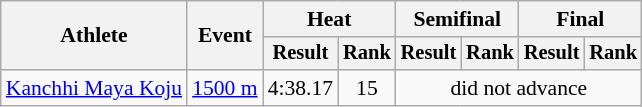<table class=wikitable style="font-size:90%">
<tr>
<th rowspan="2">Athlete</th>
<th rowspan="2">Event</th>
<th colspan="2">Heat</th>
<th colspan="2">Semifinal</th>
<th colspan="2">Final</th>
</tr>
<tr style="font-size:95%">
<th>Result</th>
<th>Rank</th>
<th>Result</th>
<th>Rank</th>
<th>Result</th>
<th>Rank</th>
</tr>
<tr align=center>
<td align=left><a href='#'>Kanchhi Maya Koju</a></td>
<td align=left><a href='#'>1500 m</a></td>
<td>4:38.17</td>
<td>15</td>
<td colspan=4>did not advance</td>
</tr>
</table>
